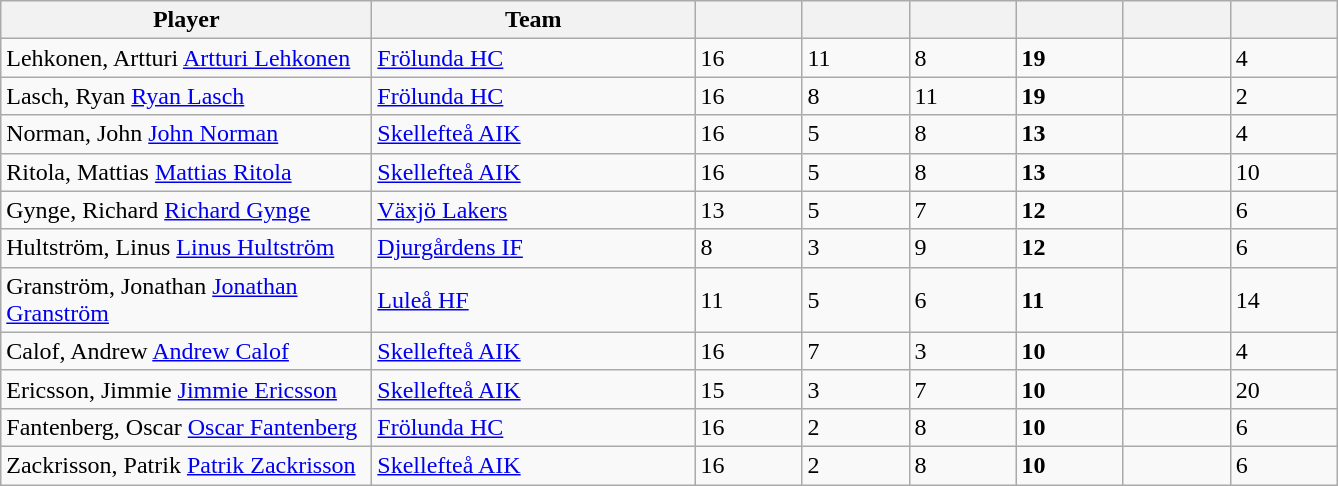<table class="wikitable sortable">
<tr>
<th style="width: 15em;">Player</th>
<th style="width: 13em;">Team</th>
<th style="width: 4em;"></th>
<th style="width: 4em;"></th>
<th style="width: 4em;"></th>
<th style="width: 4em;"></th>
<th style="width: 4em;"></th>
<th style="width: 4em;"></th>
</tr>
<tr>
<td><span>Lehkonen, Artturi</span> <a href='#'>Artturi Lehkonen</a></td>
<td><a href='#'>Frölunda HC</a></td>
<td>16</td>
<td>11</td>
<td>8</td>
<td><strong>19</strong></td>
<td></td>
<td>4</td>
</tr>
<tr>
<td><span>Lasch, Ryan</span> <a href='#'>Ryan Lasch</a></td>
<td><a href='#'>Frölunda HC</a></td>
<td>16</td>
<td>8</td>
<td>11</td>
<td><strong>19</strong></td>
<td></td>
<td>2</td>
</tr>
<tr>
<td><span>Norman, John</span> <a href='#'>John Norman</a></td>
<td><a href='#'>Skellefteå AIK</a></td>
<td>16</td>
<td>5</td>
<td>8</td>
<td><strong>13</strong></td>
<td></td>
<td>4</td>
</tr>
<tr>
<td><span>Ritola, Mattias</span> <a href='#'>Mattias Ritola</a></td>
<td><a href='#'>Skellefteå AIK</a></td>
<td>16</td>
<td>5</td>
<td>8</td>
<td><strong>13</strong></td>
<td></td>
<td>10</td>
</tr>
<tr>
<td><span>Gynge, Richard</span> <a href='#'>Richard Gynge</a></td>
<td><a href='#'>Växjö Lakers</a></td>
<td>13</td>
<td>5</td>
<td>7</td>
<td><strong>12</strong></td>
<td></td>
<td>6</td>
</tr>
<tr>
<td><span>Hultström, Linus</span> <a href='#'>Linus Hultström</a></td>
<td><a href='#'>Djurgårdens IF</a></td>
<td>8</td>
<td>3</td>
<td>9</td>
<td><strong>12</strong></td>
<td></td>
<td>6</td>
</tr>
<tr>
<td><span>Granström, Jonathan</span> <a href='#'>Jonathan Granström</a></td>
<td><a href='#'>Luleå HF</a></td>
<td>11</td>
<td>5</td>
<td>6</td>
<td><strong>11</strong></td>
<td></td>
<td>14</td>
</tr>
<tr>
<td><span>Calof, Andrew</span> <a href='#'>Andrew Calof</a></td>
<td><a href='#'>Skellefteå AIK</a></td>
<td>16</td>
<td>7</td>
<td>3</td>
<td><strong>10</strong></td>
<td></td>
<td>4</td>
</tr>
<tr>
<td><span>Ericsson, Jimmie</span> <a href='#'>Jimmie Ericsson</a></td>
<td><a href='#'>Skellefteå AIK</a></td>
<td>15</td>
<td>3</td>
<td>7</td>
<td><strong>10</strong></td>
<td></td>
<td>20</td>
</tr>
<tr>
<td><span>Fantenberg, Oscar</span> <a href='#'>Oscar Fantenberg</a></td>
<td><a href='#'>Frölunda HC</a></td>
<td>16</td>
<td>2</td>
<td>8</td>
<td><strong>10</strong></td>
<td></td>
<td>6</td>
</tr>
<tr>
<td><span>Zackrisson, Patrik</span> <a href='#'>Patrik Zackrisson</a></td>
<td><a href='#'>Skellefteå AIK</a></td>
<td>16</td>
<td>2</td>
<td>8</td>
<td><strong>10</strong></td>
<td></td>
<td>6</td>
</tr>
</table>
